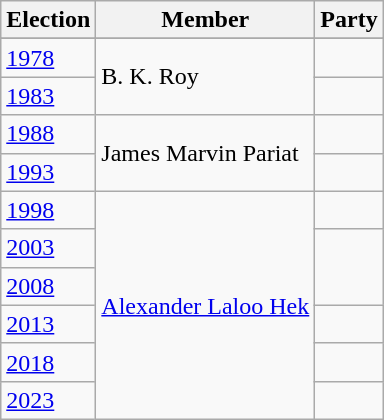<table class="wikitable sortable">
<tr>
<th>Election</th>
<th>Member</th>
<th colspan=2>Party</th>
</tr>
<tr>
</tr>
<tr>
<td><a href='#'>1978</a></td>
<td rowspan=2>B. K. Roy</td>
<td></td>
</tr>
<tr>
<td><a href='#'>1983</a></td>
</tr>
<tr>
<td><a href='#'>1988</a></td>
<td rowspan=2>James Marvin Pariat</td>
<td></td>
</tr>
<tr>
<td><a href='#'>1993</a></td>
<td></td>
</tr>
<tr>
<td><a href='#'>1998</a></td>
<td rowspan=6><a href='#'>Alexander Laloo Hek</a></td>
<td></td>
</tr>
<tr>
<td><a href='#'>2003</a></td>
</tr>
<tr>
<td><a href='#'>2008</a></td>
</tr>
<tr>
<td><a href='#'>2013</a></td>
<td></td>
</tr>
<tr>
<td><a href='#'>2018</a></td>
<td></td>
</tr>
<tr>
<td><a href='#'>2023</a></td>
</tr>
</table>
